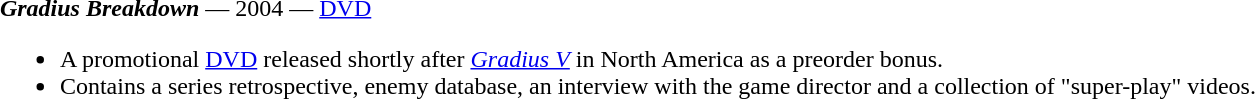<table class="toccolours" style="margin: 0 auto; width: 95%;">
<tr style="vertical-align: top;">
<td width="100%"><strong><em>Gradius Breakdown</em></strong> — 2004 — <a href='#'>DVD</a><br><ul><li>A promotional <a href='#'>DVD</a> released shortly after <em><a href='#'>Gradius V</a></em> in North America as a preorder bonus.</li><li>Contains a series retrospective, enemy database, an interview with the game director and a collection of "super-play" videos.</li></ul></td>
</tr>
</table>
